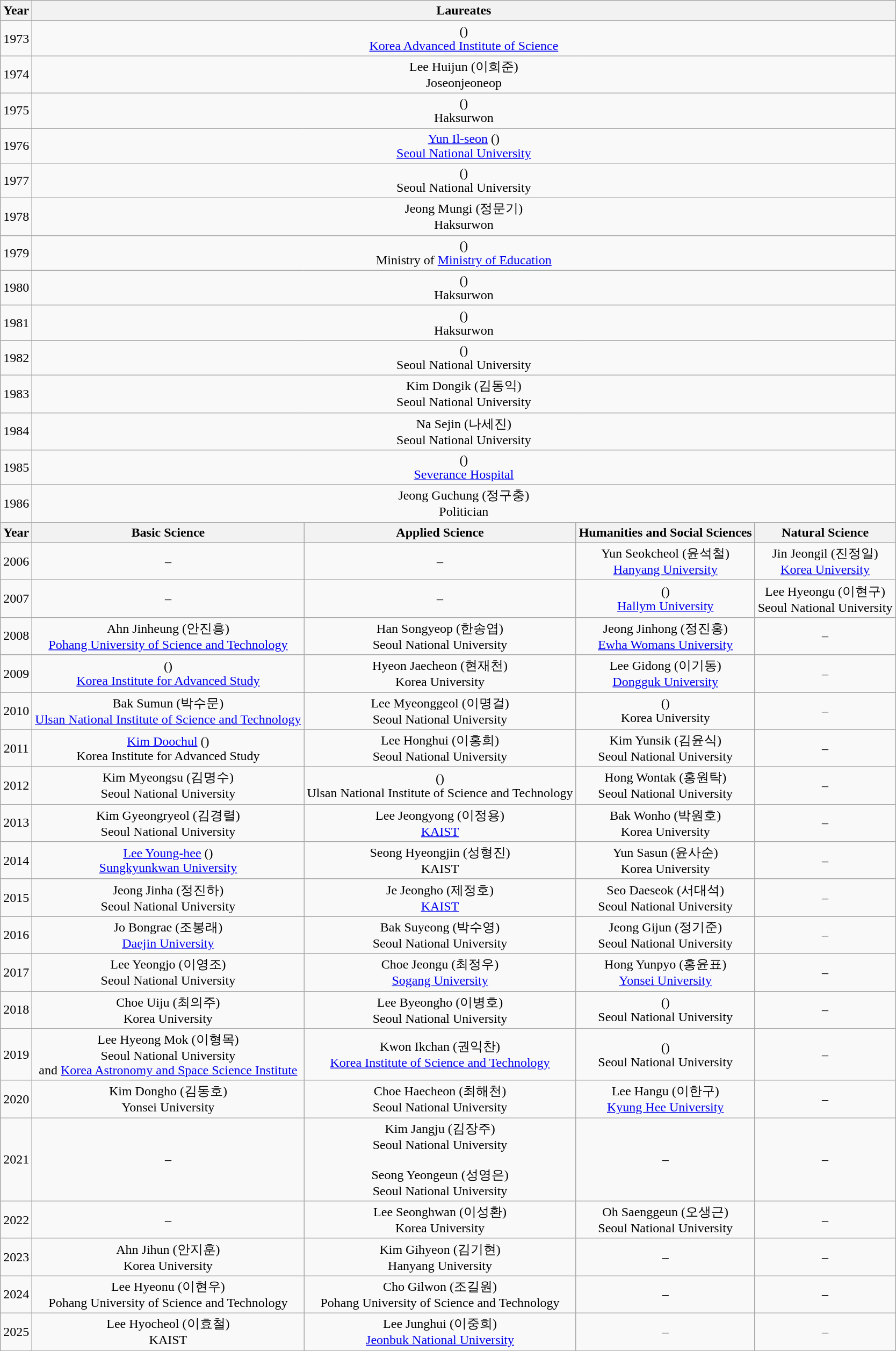<table class="wikitable" style="text-align:center;">
<tr>
<th>Year</th>
<th colspan="4">Laureates</th>
</tr>
<tr>
<td>1973</td>
<td colspan="4" style="text-align:center;"> ()<br><a href='#'>Korea Advanced Institute of Science</a></td>
</tr>
<tr>
<td>1974</td>
<td colspan="4" style="text-align:center;">Lee Huijun (이희준)<br>Joseonjeoneop </td>
</tr>
<tr>
<td>1975</td>
<td colspan="4" style="text-align:center;"> ()<br>Haksurwon</td>
</tr>
<tr>
<td>1976</td>
<td colspan="4" style="text-align:center;"><a href='#'>Yun Il-seon</a> ()<br><a href='#'>Seoul National University</a></td>
</tr>
<tr>
<td>1977</td>
<td colspan="4" style="text-align:center;"> ()<br>Seoul National University</td>
</tr>
<tr>
<td>1978</td>
<td colspan="4" style="text-align:center;">Jeong Mungi  (정문기)<br>Haksurwon</td>
</tr>
<tr>
<td>1979</td>
<td colspan="4" style="text-align:center;"> ()<br>Ministry of <a href='#'>Ministry of Education</a></td>
</tr>
<tr>
<td>1980</td>
<td colspan="4" style="text-align:center;"> ()<br>Haksurwon</td>
</tr>
<tr>
<td>1981</td>
<td colspan="4" style="text-align:center;"> ()<br>Haksurwon</td>
</tr>
<tr>
<td>1982</td>
<td colspan="4" style="text-align:center;"> ()<br>Seoul National University</td>
</tr>
<tr>
<td>1983</td>
<td colspan="4" style="text-align:center;">Kim Dongik (김동익)<br>Seoul National University</td>
</tr>
<tr>
<td>1984</td>
<td colspan="4" style="text-align:center;">Na Sejin (나세진)<br>Seoul National University</td>
</tr>
<tr>
<td>1985</td>
<td colspan="4" style="text-align:center;"> ()<br><a href='#'>Severance Hospital</a></td>
</tr>
<tr>
<td>1986</td>
<td colspan="4" style="text-align:center;">Jeong Guchung (정구충)<br>Politician</td>
</tr>
<tr>
<th>Year</th>
<th>Basic Science</th>
<th>Applied Science</th>
<th>Humanities and Social Sciences</th>
<th>Natural Science</th>
</tr>
<tr>
<td>2006</td>
<td>–</td>
<td>–</td>
<td>Yun Seokcheol (윤석철)<br><a href='#'>Hanyang University</a></td>
<td>Jin Jeongil (진정일)<br><a href='#'>Korea University</a></td>
</tr>
<tr>
<td>2007</td>
<td>–</td>
<td>–</td>
<td> ()<br><a href='#'>Hallym University</a></td>
<td>Lee Hyeongu (이현구)<br>Seoul National University</td>
</tr>
<tr>
<td>2008</td>
<td>Ahn Jinheung (안진흥)<br><a href='#'>Pohang University of Science and Technology</a></td>
<td>Han Songyeop (한송엽)<br>Seoul National University</td>
<td>Jeong Jinhong (정진홍)<br><a href='#'>Ewha Womans University</a></td>
<td>–</td>
</tr>
<tr>
<td>2009</td>
<td> ()<br><a href='#'>Korea Institute for Advanced Study</a></td>
<td>Hyeon Jaecheon (현재천)<br>Korea University</td>
<td>Lee Gidong (이기동)<br><a href='#'>Dongguk University</a></td>
<td>–</td>
</tr>
<tr>
<td>2010</td>
<td>Bak Sumun (박수문)<br><a href='#'>Ulsan National Institute of Science and Technology</a></td>
<td>Lee Myeonggeol (이명걸)<br>Seoul National University</td>
<td> ()<br>Korea University</td>
<td>–</td>
</tr>
<tr>
<td>2011</td>
<td><a href='#'>Kim Doochul</a> ()<br>Korea Institute for Advanced Study</td>
<td>Lee Honghui (이홍희)<br>Seoul National University</td>
<td>Kim Yunsik (김윤식)<br>Seoul National University</td>
<td>–</td>
</tr>
<tr>
<td>2012</td>
<td>Kim Myeongsu (김명수)<br>Seoul National University</td>
<td> ()<br>Ulsan National Institute of Science and Technology</td>
<td>Hong Wontak (홍원탁)<br>Seoul National University</td>
<td>–</td>
</tr>
<tr>
<td>2013</td>
<td>Kim Gyeongryeol (김경렬)<br>Seoul National University</td>
<td>Lee Jeongyong (이정용)<br><a href='#'>KAIST</a></td>
<td>Bak Wonho (박원호)<br>Korea University</td>
<td>–</td>
</tr>
<tr>
<td>2014</td>
<td><a href='#'>Lee Young-hee</a> ()<br><a href='#'>Sungkyunkwan University</a></td>
<td>Seong Hyeongjin (성형진)<br>KAIST</td>
<td>Yun Sasun (윤사순)<br>Korea University</td>
<td>–</td>
</tr>
<tr>
<td>2015</td>
<td>Jeong Jinha (정진하)<br>Seoul National University</td>
<td>Je Jeongho (제정호)<br><a href='#'>KAIST</a></td>
<td>Seo Daeseok (서대석)<br>Seoul National University</td>
<td>–</td>
</tr>
<tr>
<td>2016</td>
<td>Jo Bongrae (조봉래)<br><a href='#'>Daejin University</a></td>
<td>Bak Suyeong (박수영)<br>Seoul National University</td>
<td>Jeong Gijun (정기준)<br>Seoul National University</td>
<td>–</td>
</tr>
<tr>
<td>2017</td>
<td>Lee Yeongjo (이영조)<br>Seoul National University</td>
<td>Choe Jeongu (최정우)<br><a href='#'>Sogang University</a></td>
<td>Hong Yunpyo (홍윤표)<br><a href='#'>Yonsei University</a></td>
<td>–</td>
</tr>
<tr>
<td>2018</td>
<td>Choe Uiju (최의주)<br>Korea University</td>
<td>Lee Byeongho (이병호)<br>Seoul National University</td>
<td> ()<br>Seoul National University</td>
<td>–</td>
</tr>
<tr>
<td>2019</td>
<td>Lee Hyeong Mok (이형목)<br>Seoul National University<br>and <a href='#'>Korea Astronomy and Space Science Institute</a></td>
<td>Kwon Ikchan (권익찬)<br><a href='#'>Korea Institute of Science and Technology</a></td>
<td> ()<br>Seoul National University</td>
<td>–</td>
</tr>
<tr>
<td>2020</td>
<td>Kim Dongho (김동호)<br>Yonsei University</td>
<td>Choe Haecheon (최해천)<br>Seoul National University</td>
<td>Lee Hangu (이한구)<br><a href='#'>Kyung Hee University</a></td>
<td>–</td>
</tr>
<tr>
<td>2021</td>
<td>–</td>
<td>Kim Jangju (김장주)<br>Seoul National University<br><br>Seong Yeongeun (성영은)<br>Seoul National University</td>
<td>–</td>
<td>–</td>
</tr>
<tr>
<td>2022</td>
<td>–</td>
<td>Lee Seonghwan (이성환)<br>Korea University</td>
<td>Oh Saenggeun (오생근)<br>Seoul National University</td>
<td>–</td>
</tr>
<tr>
<td>2023</td>
<td>Ahn Jihun (안지훈)<br>Korea University</td>
<td>Kim Gihyeon (김기현)<br>Hanyang University</td>
<td>–</td>
<td>–</td>
</tr>
<tr>
<td>2024</td>
<td>Lee Hyeonu (이현우)<br>Pohang University of Science and Technology</td>
<td>Cho Gilwon (조길원)<br>Pohang University of Science and Technology</td>
<td>–</td>
<td>–</td>
</tr>
<tr>
<td>2025</td>
<td>Lee Hyocheol (이효철)<br>KAIST</td>
<td>Lee Junghui (이중희)<br><a href='#'>Jeonbuk National University</a></td>
<td>–</td>
<td>–</td>
</tr>
</table>
